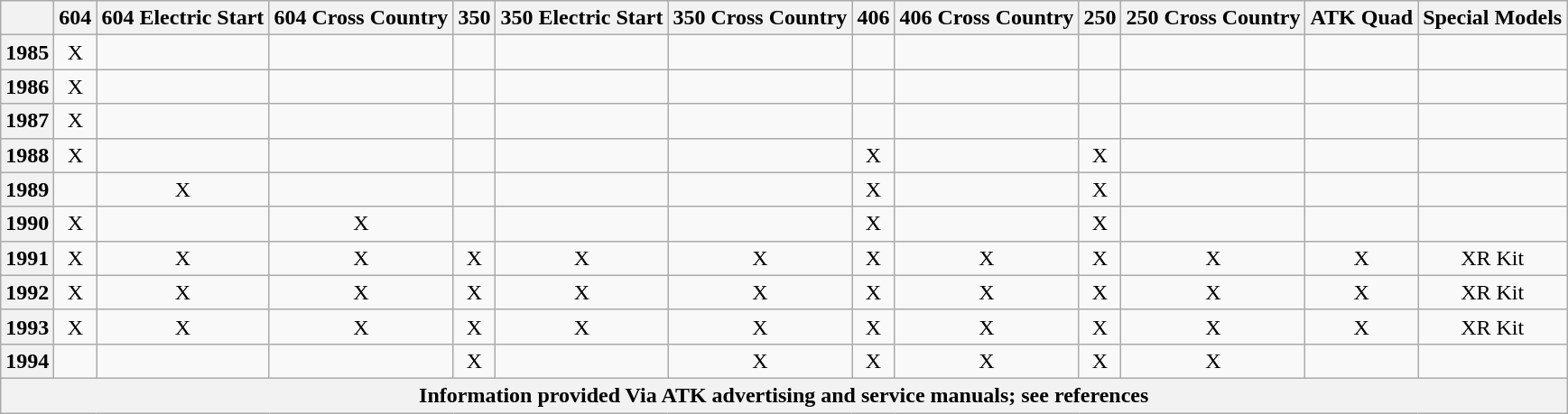<table class="wikitable" style="text-align: center;">
<tr>
<th></th>
<th>604</th>
<th>604 Electric Start</th>
<th>604 Cross Country</th>
<th>350</th>
<th>350 Electric Start</th>
<th>350 Cross Country</th>
<th>406</th>
<th>406 Cross Country</th>
<th>250</th>
<th>250 Cross Country</th>
<th>ATK Quad</th>
<th>Special Models</th>
</tr>
<tr>
<th>1985</th>
<td>X</td>
<td></td>
<td></td>
<td></td>
<td></td>
<td></td>
<td></td>
<td></td>
<td></td>
<td></td>
<td></td>
<td></td>
</tr>
<tr>
<th>1986</th>
<td>X</td>
<td></td>
<td></td>
<td></td>
<td></td>
<td></td>
<td></td>
<td></td>
<td></td>
<td></td>
<td></td>
<td></td>
</tr>
<tr>
<th>1987</th>
<td>X</td>
<td></td>
<td></td>
<td></td>
<td></td>
<td></td>
<td></td>
<td></td>
<td></td>
<td></td>
<td></td>
<td></td>
</tr>
<tr>
<th>1988</th>
<td>X</td>
<td></td>
<td></td>
<td></td>
<td></td>
<td></td>
<td>X</td>
<td></td>
<td>X</td>
<td></td>
<td></td>
<td></td>
</tr>
<tr>
<th>1989</th>
<td></td>
<td>X</td>
<td></td>
<td></td>
<td></td>
<td></td>
<td>X</td>
<td></td>
<td>X</td>
<td></td>
<td></td>
<td></td>
</tr>
<tr>
<th>1990</th>
<td>X</td>
<td></td>
<td>X</td>
<td></td>
<td></td>
<td></td>
<td>X</td>
<td></td>
<td>X</td>
<td></td>
<td></td>
<td></td>
</tr>
<tr>
<th>1991</th>
<td>X</td>
<td>X</td>
<td>X</td>
<td>X</td>
<td>X</td>
<td>X</td>
<td>X</td>
<td>X</td>
<td>X</td>
<td>X</td>
<td>X</td>
<td>XR Kit</td>
</tr>
<tr>
<th>1992</th>
<td>X</td>
<td>X</td>
<td>X</td>
<td>X</td>
<td>X</td>
<td>X</td>
<td>X</td>
<td>X</td>
<td>X</td>
<td>X</td>
<td>X</td>
<td>XR Kit</td>
</tr>
<tr>
<th>1993</th>
<td>X</td>
<td>X</td>
<td>X</td>
<td>X</td>
<td>X</td>
<td>X</td>
<td>X</td>
<td>X</td>
<td>X</td>
<td>X</td>
<td>X</td>
<td>XR Kit</td>
</tr>
<tr>
<th>1994</th>
<td></td>
<td></td>
<td></td>
<td>X</td>
<td></td>
<td>X</td>
<td>X</td>
<td>X</td>
<td>X</td>
<td>X</td>
<td></td>
<td></td>
</tr>
<tr>
<th colspan="13">Information provided Via ATK advertising and service manuals; see references</th>
</tr>
</table>
